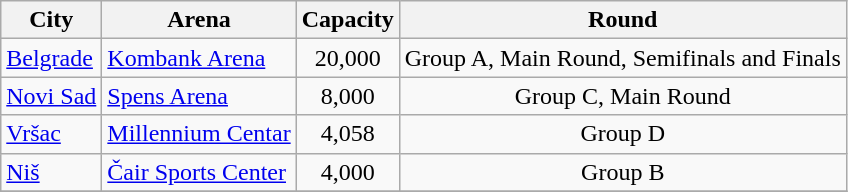<table class="wikitable" style="text-align: center;">
<tr>
<th>City</th>
<th>Arena</th>
<th>Capacity</th>
<th>Round</th>
</tr>
<tr>
<td align="left"><a href='#'>Belgrade</a></td>
<td align="left"><a href='#'>Kombank Arena</a></td>
<td>20,000</td>
<td>Group A, Main Round, Semifinals and Finals</td>
</tr>
<tr>
<td align="left"><a href='#'>Novi Sad</a></td>
<td align="left"><a href='#'>Spens Arena</a></td>
<td>8,000</td>
<td>Group C, Main Round</td>
</tr>
<tr>
<td align="left"><a href='#'>Vršac</a></td>
<td align="left"><a href='#'>Millennium Centar</a></td>
<td>4,058</td>
<td>Group D</td>
</tr>
<tr>
<td align="left"><a href='#'>Niš</a></td>
<td align="left"><a href='#'>Čair Sports Center</a></td>
<td>4,000</td>
<td>Group B</td>
</tr>
<tr>
</tr>
</table>
